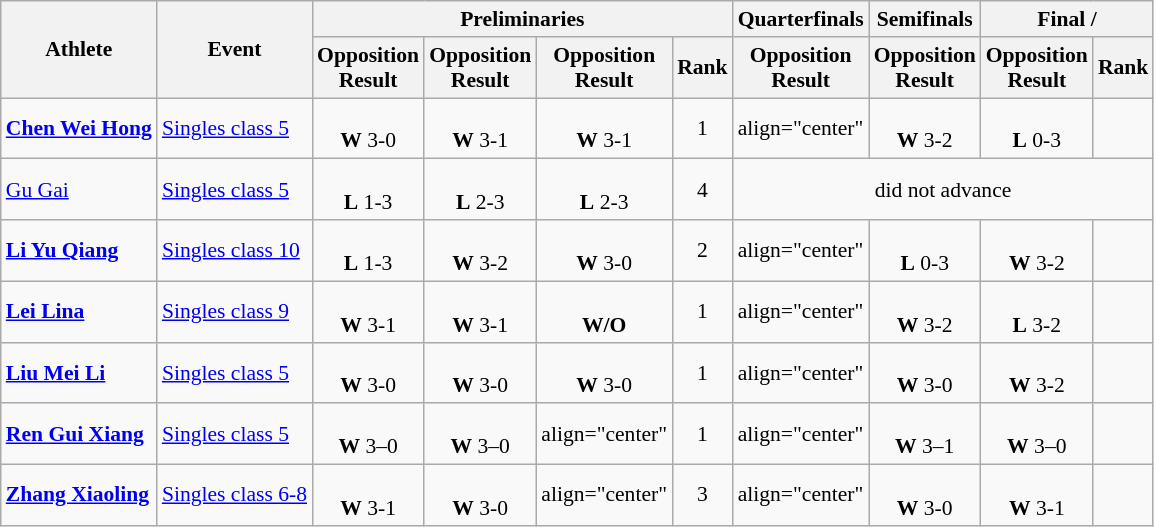<table class=wikitable style="font-size:90%">
<tr>
<th rowspan="2">Athlete</th>
<th rowspan="2">Event</th>
<th colspan="4">Preliminaries</th>
<th>Quarterfinals</th>
<th>Semifinals</th>
<th colspan="2">Final / </th>
</tr>
<tr>
<th>Opposition<br>Result</th>
<th>Opposition<br>Result</th>
<th>Opposition<br>Result</th>
<th>Rank</th>
<th>Opposition<br>Result</th>
<th>Opposition<br>Result</th>
<th>Opposition<br>Result</th>
<th>Rank</th>
</tr>
<tr>
<td><strong><a href='#'>Chen Wei Hong</a></strong></td>
<td><a href='#'>Singles class 5</a></td>
<td align="center"><br><strong>W</strong> 3-0</td>
<td align="center"><br><strong>W</strong> 3-1</td>
<td align="center"><br><strong>W</strong> 3-1</td>
<td align="center">1</td>
<td>align="center" </td>
<td align="center"><br><strong>W</strong> 3-2</td>
<td align="center"><br><strong>L</strong> 0-3</td>
<td align="center"></td>
</tr>
<tr>
<td><a href='#'>Gu Gai</a></td>
<td><a href='#'>Singles class 5</a></td>
<td align="center"><br><strong>L</strong> 1-3</td>
<td align="center"><br><strong>L</strong> 2-3</td>
<td align="center"><br><strong>L</strong> 2-3</td>
<td align="center">4</td>
<td align="center" colspan="4">did not advance</td>
</tr>
<tr>
<td><strong><a href='#'>Li Yu Qiang</a></strong></td>
<td><a href='#'>Singles class 10</a></td>
<td align="center"><br><strong>L</strong> 1-3</td>
<td align="center"><br><strong>W</strong> 3-2</td>
<td align="center"><br><strong>W</strong> 3-0</td>
<td align="center">2</td>
<td>align="center" </td>
<td align="center"><br><strong>L</strong> 0-3</td>
<td align="center"><br><strong>W</strong> 3-2</td>
<td align="center"></td>
</tr>
<tr>
<td><strong><a href='#'>Lei Lina</a></strong></td>
<td><a href='#'>Singles class 9</a></td>
<td align="center"><br><strong>W</strong> 3-1</td>
<td align="center"><br><strong>W</strong> 3-1</td>
<td align="center"><br><strong>W/O</strong></td>
<td align="center">1</td>
<td>align="center" </td>
<td align="center"><br><strong>W</strong> 3-2</td>
<td align="center"><br><strong>L</strong> 3-2</td>
<td align="center"></td>
</tr>
<tr>
<td><strong><a href='#'>Liu Mei Li</a></strong></td>
<td><a href='#'>Singles class 5</a></td>
<td align="center"><br><strong>W</strong> 3-0</td>
<td align="center"><br><strong>W</strong> 3-0</td>
<td align="center"><br><strong>W</strong> 3-0</td>
<td align="center">1</td>
<td>align="center" </td>
<td align="center"><br><strong>W</strong> 3-0</td>
<td align="center"><br><strong>W</strong> 3-2</td>
<td align="center"></td>
</tr>
<tr>
<td><strong><a href='#'>Ren Gui Xiang</a></strong></td>
<td><a href='#'>Singles class 5</a></td>
<td align="center"><br><strong>W</strong> 3–0</td>
<td align="center"><br><strong>W</strong> 3–0</td>
<td>align="center" </td>
<td align="center">1</td>
<td>align="center" </td>
<td align="center"><br><strong>W</strong> 3–1</td>
<td align="center"><br><strong>W</strong> 3–0</td>
<td align="center"></td>
</tr>
<tr>
<td><strong><a href='#'>Zhang Xiaoling</a></strong></td>
<td><a href='#'>Singles class 6-8</a></td>
<td align="center"><br><strong>W</strong> 3-1</td>
<td align="center"><br><strong>W</strong> 3-0</td>
<td>align="center" </td>
<td align="center">3</td>
<td>align="center" </td>
<td align="center"><br><strong>W</strong> 3-0</td>
<td align="center"><br><strong>W</strong> 3-1</td>
<td align="center"></td>
</tr>
</table>
